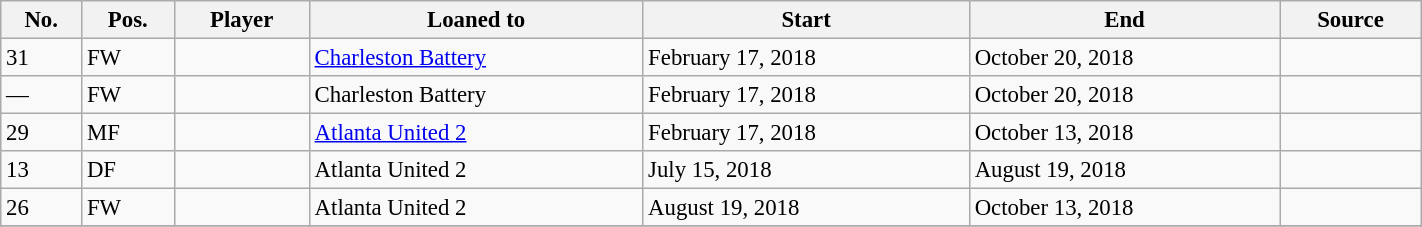<table class="wikitable sortable" style="width:75%; text-align:center; font-size:95%; text-align:left">
<tr>
<th><strong>No.</strong></th>
<th><strong>Pos.</strong></th>
<th><strong>Player</strong></th>
<th><strong>Loaned to</strong></th>
<th><strong>Start</strong></th>
<th><strong>End</strong></th>
<th><strong>Source</strong></th>
</tr>
<tr>
<td>31</td>
<td>FW</td>
<td></td>
<td> <a href='#'>Charleston Battery</a></td>
<td>February 17, 2018</td>
<td>October 20, 2018</td>
<td align=center></td>
</tr>
<tr>
<td>—</td>
<td>FW</td>
<td></td>
<td> Charleston Battery</td>
<td>February 17, 2018</td>
<td>October 20, 2018</td>
<td align=center></td>
</tr>
<tr>
<td>29</td>
<td>MF</td>
<td></td>
<td> <a href='#'>Atlanta United 2</a></td>
<td>February 17, 2018</td>
<td>October 13, 2018</td>
<td align=center></td>
</tr>
<tr>
<td>13</td>
<td>DF</td>
<td></td>
<td> Atlanta United 2</td>
<td>July 15, 2018</td>
<td>August 19, 2018</td>
<td align=center></td>
</tr>
<tr>
<td>26</td>
<td>FW</td>
<td></td>
<td> Atlanta United 2</td>
<td>August 19, 2018</td>
<td>October 13, 2018</td>
<td align=center></td>
</tr>
<tr>
</tr>
</table>
